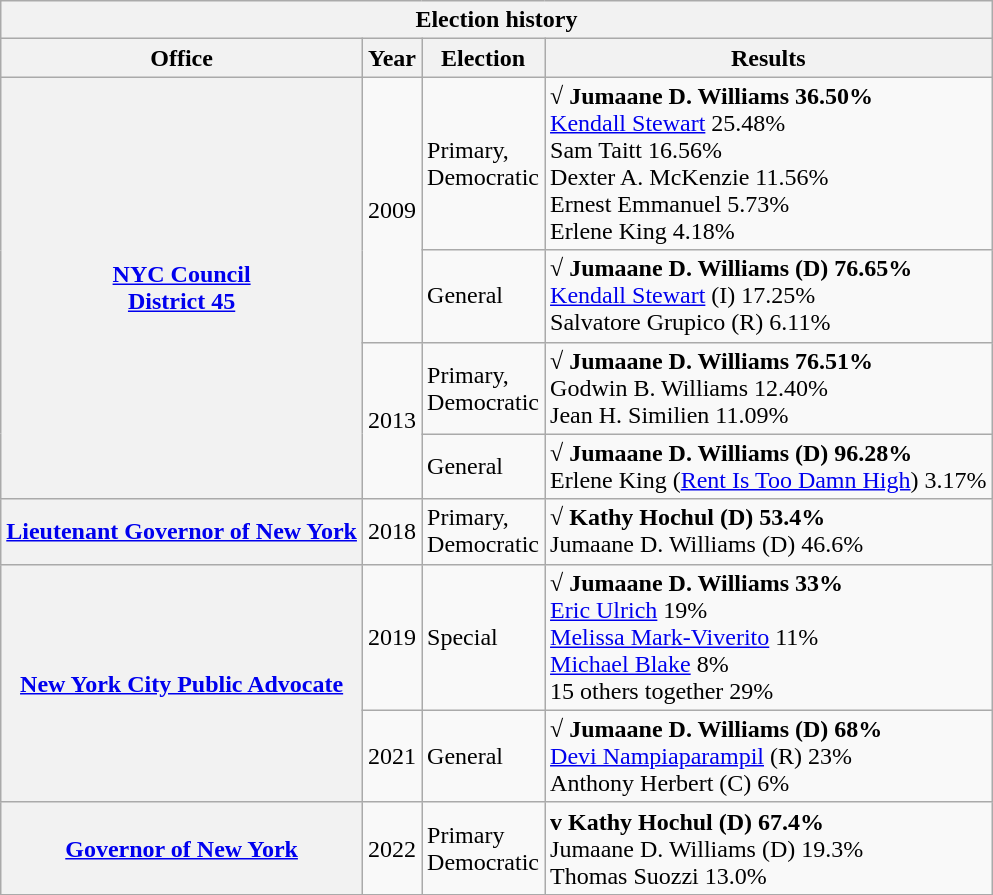<table class="wikitable collapsible">
<tr valign=bottom>
<th colspan=4>Election history</th>
</tr>
<tr valign=bottom>
<th>Office</th>
<th>Year</th>
<th>Election</th>
<th>Results</th>
</tr>
<tr>
<th rowspan="4"><a href='#'>NYC Council<br>District 45</a></th>
<td rowspan="2">2009</td>
<td>Primary,<br>Democratic</td>
<td><strong>√ Jumaane D. Williams 36.50%</strong><br><a href='#'>Kendall Stewart</a> 25.48%<br>Sam Taitt 16.56%<br>Dexter A. McKenzie 11.56%<br>Ernest Emmanuel 5.73%<br>Erlene King 4.18%</td>
</tr>
<tr>
<td>General</td>
<td><strong>√ Jumaane D. Williams (D) 76.65%</strong><br><a href='#'>Kendall Stewart</a> (I) 17.25%<br>Salvatore Grupico (R) 6.11%</td>
</tr>
<tr>
<td rowspan="2">2013</td>
<td>Primary,<br>Democratic</td>
<td><strong>√ Jumaane D. Williams 76.51%</strong><br>Godwin B. Williams 12.40%<br>Jean H. Similien 11.09%</td>
</tr>
<tr>
<td>General</td>
<td><strong>√ Jumaane D. Williams (D) 96.28%</strong><br>Erlene King (<a href='#'>Rent Is Too Damn High</a>) 3.17%</td>
</tr>
<tr>
<th><a href='#'>Lieutenant Governor of New York</a></th>
<td>2018</td>
<td>Primary,<br>Democratic</td>
<td><strong>√ Kathy Hochul (D) 53.4%</strong><br>Jumaane D. Williams (D) 46.6%</td>
</tr>
<tr>
<th rowspan="2"><a href='#'>New York City Public Advocate</a></th>
<td>2019</td>
<td>Special</td>
<td><strong>√ Jumaane D. Williams 33%</strong><br><a href='#'>Eric Ulrich</a> 19%<br><a href='#'>Melissa Mark-Viverito</a> 11%<br><a href='#'>Michael Blake</a> 8%<br>15 others together 29%</td>
</tr>
<tr>
<td>2021</td>
<td>General</td>
<td><strong>√ Jumaane D. Williams (D) 68%</strong><br><a href='#'>Devi Nampiaparampil</a> (R) 23%<br>Anthony Herbert (C) 6%</td>
</tr>
<tr>
<th><a href='#'>Governor of New York</a></th>
<td>2022</td>
<td>Primary<br>Democratic</td>
<td><strong>v Kathy Hochul (D) 67.4%</strong><br>Jumaane D. Williams (D) 19.3% <br>Thomas Suozzi 13.0%</td>
</tr>
</table>
